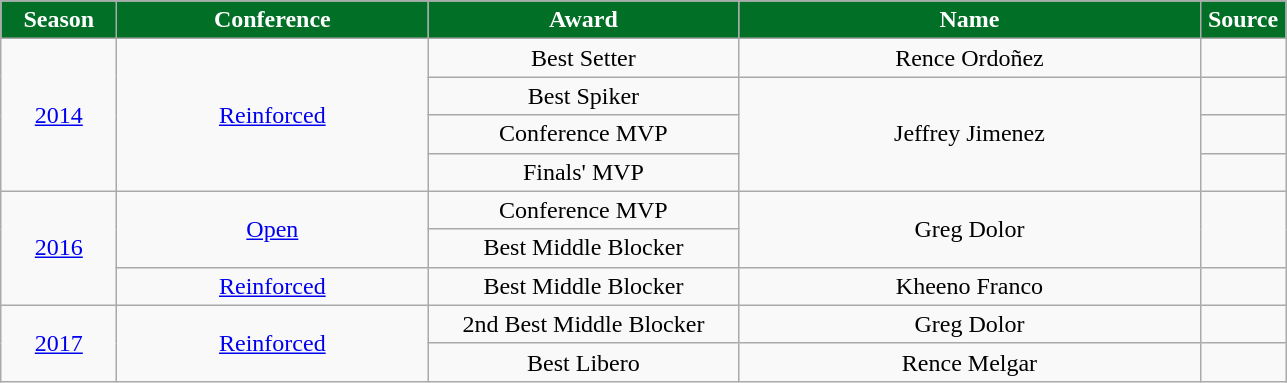<table class="wikitable">
<tr>
<th width=70px style="background: #026f27; color: #FFFFFF"><strong>Season</strong></th>
<th width=200px style="background: #026f27; color: #FFFFFF"><strong>Conference</strong></th>
<th width=200px style="background: #026f27; color: #FFFFFF"><strong>Award</strong></th>
<th width=300px style="background: #026f27; color: #FFFFFF;"><strong>Name</strong></th>
<th width=50px style="background: #026f27; color: #FFFFFF"><strong>Source</strong></th>
</tr>
<tr align="center">
<td rowspan=4><a href='#'>2014</a></td>
<td rowspan="4"><a href='#'>Reinforced</a></td>
<td>Best Setter</td>
<td> Rence Ordoñez</td>
<td></td>
</tr>
<tr align="center">
<td>Best Spiker</td>
<td rowspan=3> Jeffrey Jimenez</td>
<td></td>
</tr>
<tr align="center">
<td>Conference MVP</td>
<td></td>
</tr>
<tr align="center">
<td>Finals' MVP</td>
<td></td>
</tr>
<tr align="center">
<td rowspan="3"><a href='#'>2016</a></td>
<td rowspan="2"><a href='#'>Open</a></td>
<td>Conference MVP</td>
<td rowspan="2"> Greg Dolor</td>
<td rowspan=2></td>
</tr>
<tr align="center">
<td>Best Middle Blocker</td>
</tr>
<tr align="center">
<td rowspan="1"><a href='#'>Reinforced</a></td>
<td>Best Middle Blocker</td>
<td> Kheeno Franco</td>
<td></td>
</tr>
<tr align="center">
<td rowspan=2><a href='#'>2017</a> </td>
<td rowspan=2><a href='#'>Reinforced</a></td>
<td>2nd Best Middle Blocker</td>
<td> Greg Dolor</td>
<td></td>
</tr>
<tr align="center">
<td>Best Libero</td>
<td> Rence Melgar</td>
<td></td>
</tr>
</table>
